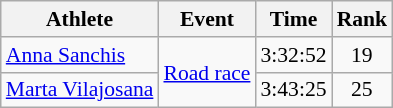<table class=wikitable style="font-size:90%">
<tr>
<th>Athlete</th>
<th>Event</th>
<th>Time</th>
<th>Rank</th>
</tr>
<tr align=center>
<td align=left><a href='#'>Anna Sanchis</a></td>
<td align=left rowspan=2><a href='#'>Road race</a></td>
<td>3:32:52</td>
<td>19</td>
</tr>
<tr align=center>
<td align=left><a href='#'>Marta Vilajosana</a></td>
<td>3:43:25</td>
<td>25</td>
</tr>
</table>
